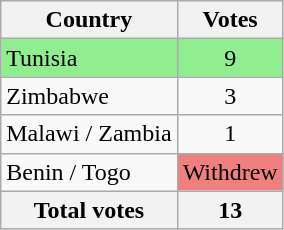<table class="wikitable" style="text-align:center">
<tr>
<th>Country</th>
<th>Votes</th>
</tr>
<tr style="background:#90ee90">
<td align="left"> Tunisia</td>
<td>9</td>
</tr>
<tr>
<td align="left"> Zimbabwe</td>
<td>3</td>
</tr>
<tr>
<td align="left"> Malawi / <strong></strong> Zambia</td>
<td>1</td>
</tr>
<tr>
<td align="left"> Benin / <strong></strong> Togo</td>
<td style="background:#f08080">Withdrew</td>
</tr>
<tr>
<th align="left">Total votes</th>
<th>13</th>
</tr>
</table>
